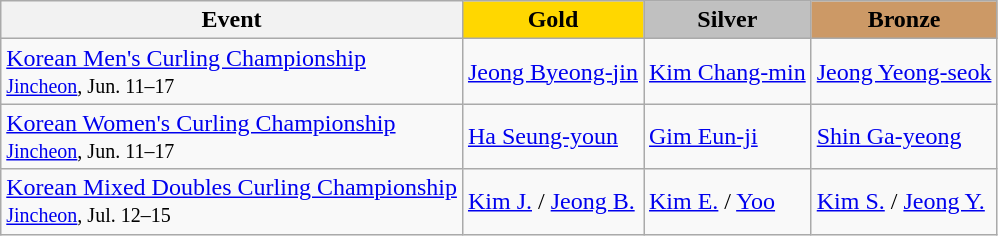<table class="wikitable">
<tr>
<th>Event</th>
<th style="background:gold">Gold</th>
<th style="background:silver">Silver</th>
<th style="background:#cc9966">Bronze</th>
</tr>
<tr>
<td><a href='#'>Korean Men's Curling Championship</a> <br> <small><a href='#'>Jincheon</a>, Jun. 11–17</small></td>
<td> <a href='#'>Jeong Byeong-jin</a></td>
<td> <a href='#'>Kim Chang-min</a></td>
<td> <a href='#'>Jeong Yeong-seok</a></td>
</tr>
<tr>
<td><a href='#'>Korean Women's Curling Championship</a> <br> <small><a href='#'>Jincheon</a>, Jun. 11–17</small></td>
<td> <a href='#'>Ha Seung-youn</a></td>
<td> <a href='#'>Gim Eun-ji</a></td>
<td> <a href='#'>Shin Ga-yeong</a></td>
</tr>
<tr>
<td><a href='#'>Korean Mixed Doubles Curling Championship</a> <br> <small><a href='#'>Jincheon</a>, Jul. 12–15</small></td>
<td> <a href='#'>Kim J.</a> / <a href='#'>Jeong B.</a></td>
<td> <a href='#'>Kim E.</a> / <a href='#'>Yoo</a></td>
<td> <a href='#'>Kim S.</a> / <a href='#'>Jeong Y.</a></td>
</tr>
</table>
